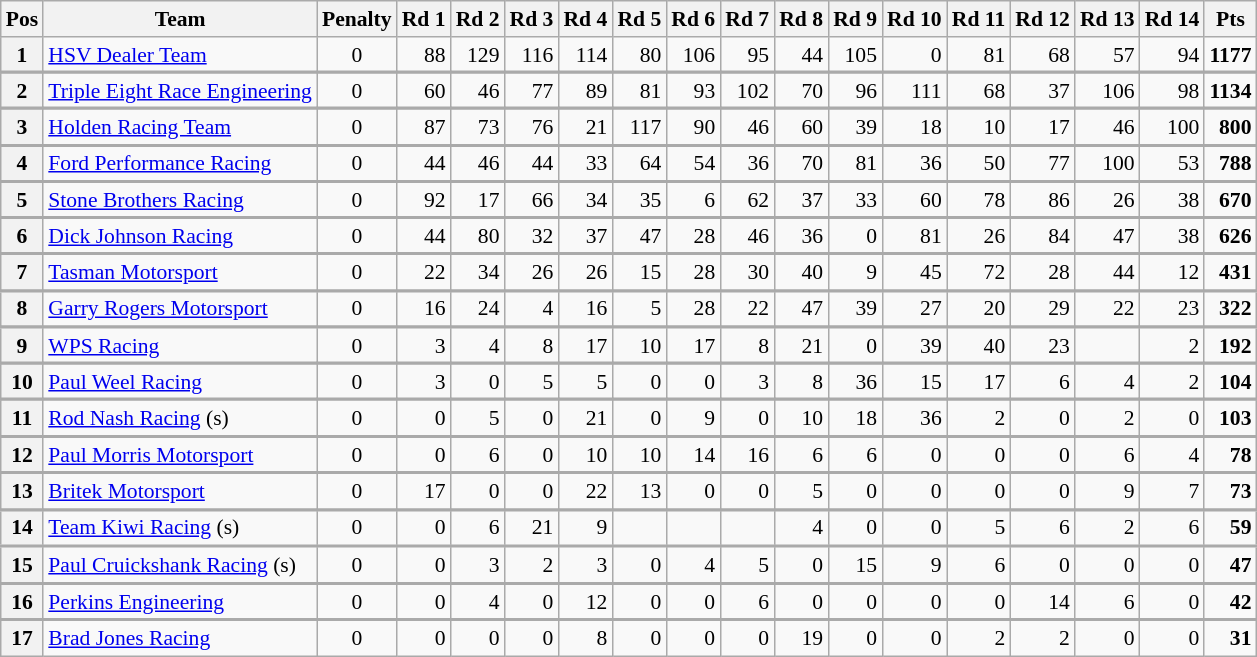<table class="wikitable" style="font-size: 90%">
<tr>
<th valign="middle">Pos</th>
<th valign="middle">Team</th>
<th>Penalty</th>
<th>Rd 1</th>
<th>Rd 2</th>
<th>Rd 3</th>
<th>Rd 4</th>
<th>Rd 5</th>
<th>Rd 6</th>
<th>Rd 7</th>
<th>Rd 8</th>
<th>Rd 9</th>
<th>Rd 10</th>
<th>Rd 11</th>
<th>Rd 12</th>
<th>Rd 13</th>
<th>Rd 14</th>
<th valign="middle">Pts</th>
</tr>
<tr>
<th>1</th>
<td><a href='#'>HSV Dealer Team</a></td>
<td align="center">0</td>
<td align="right">88</td>
<td align="right">129</td>
<td align="right">116</td>
<td align="right">114</td>
<td align="right">80</td>
<td align="right">106</td>
<td align="right">95</td>
<td align="right">44</td>
<td align="right">105</td>
<td align="right">0</td>
<td align="right">81</td>
<td align="right">68</td>
<td align="right">57</td>
<td align="right">94</td>
<td align="right"><strong>1177</strong></td>
</tr>
<tr>
</tr>
<tr style="border-top:2px solid #aaaaaa">
<th>2</th>
<td><a href='#'>Triple Eight Race Engineering</a></td>
<td align="center">0</td>
<td align="right">60</td>
<td align="right">46</td>
<td align="right">77</td>
<td align="right">89</td>
<td align="right">81</td>
<td align="right">93</td>
<td align="right">102</td>
<td align="right">70</td>
<td align="right">96</td>
<td align="right">111</td>
<td align="right">68</td>
<td align="right">37</td>
<td align="right">106</td>
<td align="right">98</td>
<td align="right"><strong>1134</strong></td>
</tr>
<tr>
</tr>
<tr style="border-top:2px solid #aaaaaa">
<th>3</th>
<td><a href='#'>Holden Racing Team</a></td>
<td align="center">0</td>
<td align="right">87</td>
<td align="right">73</td>
<td align="right">76</td>
<td align="right">21</td>
<td align="right">117</td>
<td align="right">90</td>
<td align="right">46</td>
<td align="right">60</td>
<td align="right">39</td>
<td align="right">18</td>
<td align="right">10</td>
<td align="right">17</td>
<td align="right">46</td>
<td align="right">100</td>
<td align="right"><strong>800</strong></td>
</tr>
<tr>
</tr>
<tr style="border-top:2px solid #aaaaaa">
<th>4</th>
<td><a href='#'>Ford Performance Racing</a></td>
<td align="center">0</td>
<td align="right">44</td>
<td align="right">46</td>
<td align="right">44</td>
<td align="right">33</td>
<td align="right">64</td>
<td align="right">54</td>
<td align="right">36</td>
<td align="right">70</td>
<td align="right">81</td>
<td align="right">36</td>
<td align="right">50</td>
<td align="right">77</td>
<td align="right">100</td>
<td align="right">53</td>
<td align="right"><strong>788</strong></td>
</tr>
<tr>
</tr>
<tr style="border-top:2px solid #aaaaaa">
<th>5</th>
<td><a href='#'>Stone Brothers Racing</a></td>
<td align="center">0</td>
<td align="right">92</td>
<td align="right">17</td>
<td align="right">66</td>
<td align="right">34</td>
<td align="right">35</td>
<td align="right">6</td>
<td align="right">62</td>
<td align="right">37</td>
<td align="right">33</td>
<td align="right">60</td>
<td align="right">78</td>
<td align="right">86</td>
<td align="right">26</td>
<td align="right">38</td>
<td align="right"><strong>670</strong></td>
</tr>
<tr>
</tr>
<tr style="border-top:2px solid #aaaaaa">
<th>6</th>
<td><a href='#'>Dick Johnson Racing</a></td>
<td align="center">0</td>
<td align="right">44</td>
<td align="right">80</td>
<td align="right">32</td>
<td align="right">37</td>
<td align="right">47</td>
<td align="right">28</td>
<td align="right">46</td>
<td align="right">36</td>
<td align="right">0</td>
<td align="right">81</td>
<td align="right">26</td>
<td align="right">84</td>
<td align="right">47</td>
<td align="right">38</td>
<td align="right"><strong>626</strong></td>
</tr>
<tr>
</tr>
<tr style="border-top:2px solid #aaaaaa">
<th>7</th>
<td><a href='#'>Tasman Motorsport</a></td>
<td align="center">0</td>
<td align="right">22</td>
<td align="right">34</td>
<td align="right">26</td>
<td align="right">26</td>
<td align="right">15</td>
<td align="right">28</td>
<td align="right">30</td>
<td align="right">40</td>
<td align="right">9</td>
<td align="right">45</td>
<td align="right">72</td>
<td align="right">28</td>
<td align="right">44</td>
<td align="right">12</td>
<td align="right"><strong>431</strong></td>
</tr>
<tr>
</tr>
<tr style="border-top:2px solid #aaaaaa">
<th>8</th>
<td><a href='#'>Garry Rogers Motorsport</a></td>
<td align="center">0</td>
<td align="right">16</td>
<td align="right">24</td>
<td align="right">4</td>
<td align="right">16</td>
<td align="right">5</td>
<td align="right">28</td>
<td align="right">22</td>
<td align="right">47</td>
<td align="right">39</td>
<td align="right">27</td>
<td align="right">20</td>
<td align="right">29</td>
<td align="right">22</td>
<td align="right">23</td>
<td align="right"><strong>322</strong></td>
</tr>
<tr>
</tr>
<tr style="border-top:2px solid #aaaaaa">
<th>9</th>
<td><a href='#'>WPS Racing</a></td>
<td align="center">0</td>
<td align="right">3</td>
<td align="right">4</td>
<td align="right">8</td>
<td align="right">17</td>
<td align="right">10</td>
<td align="right">17</td>
<td align="right">8</td>
<td align="right">21</td>
<td align="right">0</td>
<td align="right">39</td>
<td align="right">40</td>
<td align="right">23</td>
<td align="right"></td>
<td align="right">2</td>
<td align="right"><strong>192</strong></td>
</tr>
<tr>
</tr>
<tr style="border-top:2px solid #aaaaaa">
<th>10</th>
<td><a href='#'>Paul Weel Racing</a></td>
<td align="center">0</td>
<td align="right">3</td>
<td align="right">0</td>
<td align="right">5</td>
<td align="right">5</td>
<td align="right">0</td>
<td align="right">0</td>
<td align="right">3</td>
<td align="right">8</td>
<td align="right">36</td>
<td align="right">15</td>
<td align="right">17</td>
<td align="right">6</td>
<td align="right">4</td>
<td align="right">2</td>
<td align="right"><strong>104</strong></td>
</tr>
<tr>
</tr>
<tr style="border-top:2px solid #aaaaaa">
<th>11</th>
<td><a href='#'>Rod Nash Racing</a> (s)</td>
<td align="center">0</td>
<td align="right">0</td>
<td align="right">5</td>
<td align="right">0</td>
<td align="right">21</td>
<td align="right">0</td>
<td align="right">9</td>
<td align="right">0</td>
<td align="right">10</td>
<td align="right">18</td>
<td align="right">36</td>
<td align="right">2</td>
<td align="right">0</td>
<td align="right">2</td>
<td align="right">0</td>
<td align="right"><strong>103</strong></td>
</tr>
<tr style="border-top:2px solid #aaaaaa">
<th>12</th>
<td><a href='#'>Paul Morris Motorsport</a></td>
<td align="center">0</td>
<td align="right">0</td>
<td align="right">6</td>
<td align="right">0</td>
<td align="right">10</td>
<td align="right">10</td>
<td align="right">14</td>
<td align="right">16</td>
<td align="right">6</td>
<td align="right">6</td>
<td align="right">0</td>
<td align="right">0</td>
<td align="right">0</td>
<td align="right">6</td>
<td align="right">4</td>
<td align="right"><strong>78</strong></td>
</tr>
<tr>
</tr>
<tr style="border-top:2px solid #aaaaaa">
<th>13</th>
<td><a href='#'>Britek Motorsport</a></td>
<td align="center">0</td>
<td align="right">17</td>
<td align="right">0</td>
<td align="right">0</td>
<td align="right">22</td>
<td align="right">13</td>
<td align="right">0</td>
<td align="right">0</td>
<td align="right">5</td>
<td align="right">0</td>
<td align="right">0</td>
<td align="right">0</td>
<td align="right">0</td>
<td align="right">9</td>
<td align="right">7</td>
<td align="right"><strong>73</strong></td>
</tr>
<tr>
</tr>
<tr style="border-top:2px solid #aaaaaa">
<th>14</th>
<td><a href='#'>Team Kiwi Racing</a> (s)</td>
<td align="center">0</td>
<td align="right">0</td>
<td align="right">6</td>
<td align="right">21</td>
<td align="right">9</td>
<td align="right"></td>
<td align="right"></td>
<td align="right"></td>
<td align="right">4</td>
<td align="right">0</td>
<td align="right">0</td>
<td align="right">5</td>
<td align="right">6</td>
<td align="right">2</td>
<td align="right">6</td>
<td align="right"><strong>59</strong></td>
</tr>
<tr style="border-top:2px solid #aaaaaa">
<th>15</th>
<td><a href='#'>Paul Cruickshank Racing</a> (s)</td>
<td align="center">0</td>
<td align="right">0</td>
<td align="right">3</td>
<td align="right">2</td>
<td align="right">3</td>
<td align="right">0</td>
<td align="right">4</td>
<td align="right">5</td>
<td align="right">0</td>
<td align="right">15</td>
<td align="right">9</td>
<td align="right">6</td>
<td align="right">0</td>
<td align="right">0</td>
<td align="right">0</td>
<td align="right"><strong>47</strong></td>
</tr>
<tr style="border-top:2px solid #aaaaaa">
<th>16</th>
<td><a href='#'>Perkins Engineering</a></td>
<td align="center">0</td>
<td align="right">0</td>
<td align="right">4</td>
<td align="right">0</td>
<td align="right">12</td>
<td align="right">0</td>
<td align="right">0</td>
<td align="right">6</td>
<td align="right">0</td>
<td align="right">0</td>
<td align="right">0</td>
<td align="right">0</td>
<td align="right">14</td>
<td align="right">6</td>
<td align="right">0</td>
<td align="right"><strong>42</strong></td>
</tr>
<tr>
</tr>
<tr style="border-top:2px solid #aaaaaa">
<th>17</th>
<td><a href='#'>Brad Jones Racing</a></td>
<td align="center">0</td>
<td align="right">0</td>
<td align="right">0</td>
<td align="right">0</td>
<td align="right">8</td>
<td align="right">0</td>
<td align="right">0</td>
<td align="right">0</td>
<td align="right">19</td>
<td align="right">0</td>
<td align="right">0</td>
<td align="right">2</td>
<td align="right">2</td>
<td align="right">0</td>
<td align="right">0</td>
<td align="right"><strong>31</strong></td>
</tr>
</table>
